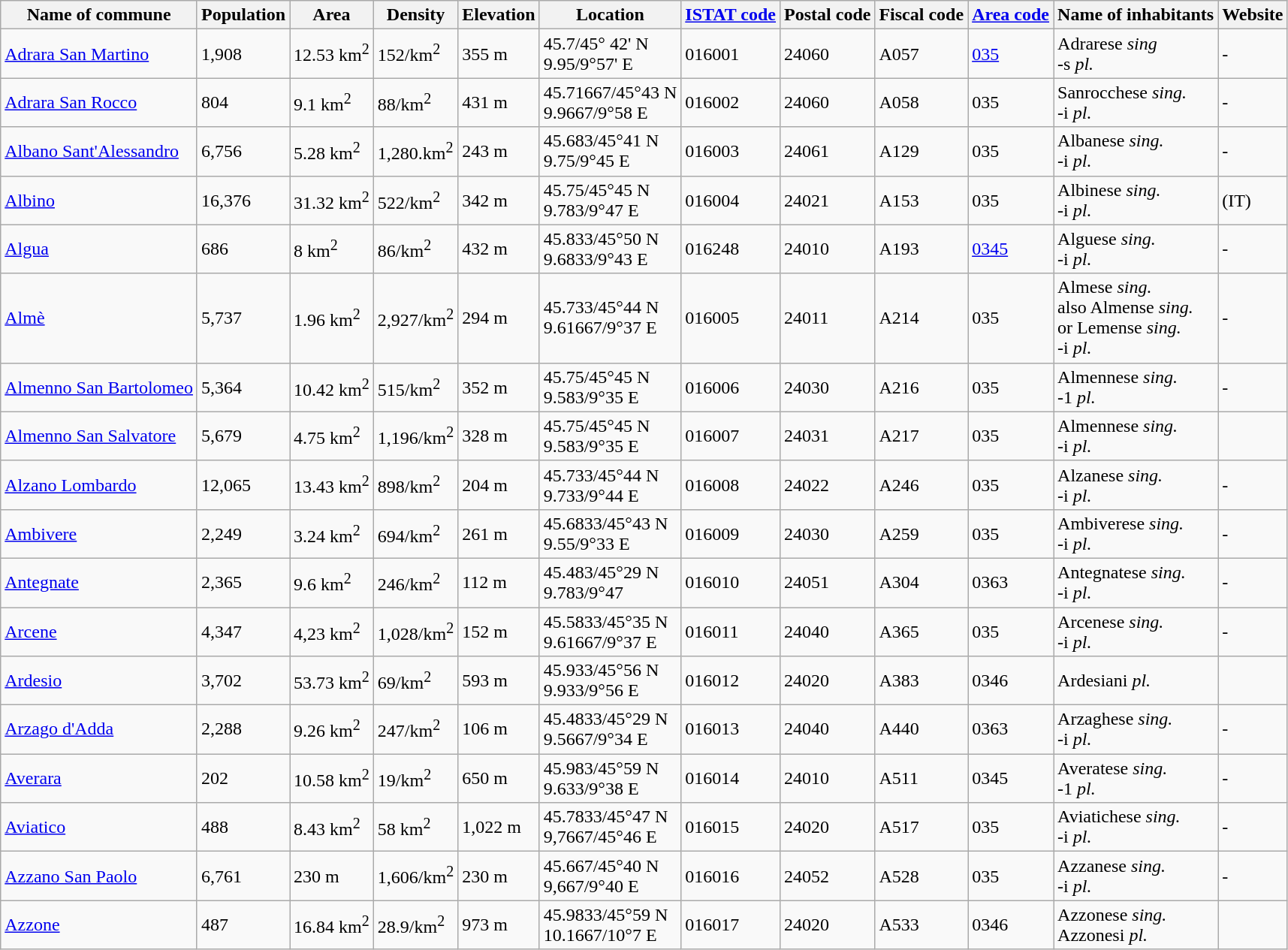<table class="wikitable">
<tr>
<th>Name of commune</th>
<th>Population</th>
<th>Area</th>
<th>Density</th>
<th>Elevation</th>
<th>Location</th>
<th><a href='#'>ISTAT code</a></th>
<th>Postal code</th>
<th>Fiscal code</th>
<th><a href='#'>Area code</a></th>
<th>Name of inhabitants</th>
<th>Website</th>
</tr>
<tr>
<td><a href='#'>Adrara San Martino</a></td>
<td>1,908</td>
<td>12.53 km<sup>2</sup></td>
<td>152/km<sup>2</sup></td>
<td>355 m</td>
<td>45.7/45° 42' N<br>9.95/9°57' E</td>
<td>016001</td>
<td>24060</td>
<td>A057</td>
<td><a href='#'>035</a></td>
<td>Adrarese <em>sing</em><br>-s <em>pl.</em></td>
<td>-</td>
</tr>
<tr>
<td><a href='#'>Adrara San Rocco</a></td>
<td>804</td>
<td>9.1 km<sup>2</sup></td>
<td>88/km<sup>2</sup></td>
<td>431 m</td>
<td>45.71667/45°43 N<br>9.9667/9°58 E</td>
<td>016002</td>
<td>24060</td>
<td>A058</td>
<td>035</td>
<td>Sanrocchese <em>sing.</em><br> -i <em>pl.</em></td>
<td>-</td>
</tr>
<tr>
<td><a href='#'>Albano Sant'Alessandro</a></td>
<td>6,756</td>
<td>5.28 km<sup>2</sup></td>
<td>1,280.km<sup>2</sup></td>
<td>243 m</td>
<td>45.683/45°41 N<br>9.75/9°45 E</td>
<td>016003</td>
<td>24061</td>
<td>A129</td>
<td>035</td>
<td>Albanese <em>sing.</em><br>-i <em>pl.</em></td>
<td>-</td>
</tr>
<tr>
<td><a href='#'>Albino</a></td>
<td>16,376</td>
<td>31.32 km<sup>2</sup></td>
<td>522/km<sup>2</sup></td>
<td>342 m</td>
<td>45.75/45°45 N<br>9.783/9°47 E</td>
<td>016004</td>
<td>24021</td>
<td>A153</td>
<td>035</td>
<td>Albinese <em>sing.</em><br>-i <em>pl.</em></td>
<td> (IT)</td>
</tr>
<tr>
<td><a href='#'>Algua</a></td>
<td>686</td>
<td>8 km<sup>2</sup></td>
<td>86/km<sup>2</sup></td>
<td>432 m</td>
<td>45.833/45°50 N<br>9.6833/9°43 E</td>
<td>016248</td>
<td>24010</td>
<td>A193</td>
<td><a href='#'>0345</a></td>
<td>Alguese <em>sing.</em><br>-i <em>pl.</em></td>
<td>-</td>
</tr>
<tr>
<td><a href='#'>Almè</a></td>
<td>5,737</td>
<td>1.96 km<sup>2</sup></td>
<td>2,927/km<sup>2</sup></td>
<td>294 m</td>
<td>45.733/45°44 N<br>9.61667/9°37 E</td>
<td>016005</td>
<td>24011</td>
<td>A214</td>
<td>035</td>
<td>Almese <em>sing.</em><br>also Almense <em>sing.</em><br>or Lemense <em>sing.</em><br>-i <em>pl.</em></td>
<td>-</td>
</tr>
<tr>
<td><a href='#'>Almenno San Bartolomeo</a></td>
<td>5,364</td>
<td>10.42 km<sup>2</sup></td>
<td>515/km<sup>2</sup></td>
<td>352 m</td>
<td>45.75/45°45 N<br>9.583/9°35 E</td>
<td>016006</td>
<td>24030</td>
<td>A216</td>
<td>035</td>
<td>Almennese <em>sing.</em><br>-1 <em>pl.</em></td>
<td>-</td>
</tr>
<tr>
<td><a href='#'>Almenno San Salvatore</a></td>
<td>5,679</td>
<td>4.75 km<sup>2</sup></td>
<td>1,196/km<sup>2</sup></td>
<td>328 m</td>
<td>45.75/45°45 N<br>9.583/9°35 E</td>
<td>016007</td>
<td>24031</td>
<td>A217</td>
<td>035</td>
<td>Almennese <em>sing.</em><br>-i <em>pl.</em></td>
<td></td>
</tr>
<tr>
<td><a href='#'>Alzano Lombardo</a></td>
<td>12,065</td>
<td>13.43 km<sup>2</sup></td>
<td>898/km<sup>2</sup></td>
<td>204 m</td>
<td>45.733/45°44 N<br>9.733/9°44 E</td>
<td>016008</td>
<td>24022</td>
<td>A246</td>
<td>035</td>
<td>Alzanese <em>sing.</em><br>-i <em>pl.</em></td>
<td>-</td>
</tr>
<tr>
<td><a href='#'>Ambivere</a></td>
<td>2,249</td>
<td>3.24 km<sup>2</sup></td>
<td>694/km<sup>2</sup></td>
<td>261 m</td>
<td>45.6833/45°43 N<br>9.55/9°33 E</td>
<td>016009</td>
<td>24030</td>
<td>A259</td>
<td>035</td>
<td>Ambiverese <em>sing.</em><br>-i <em>pl.</em></td>
<td>-</td>
</tr>
<tr>
<td><a href='#'>Antegnate</a></td>
<td>2,365</td>
<td>9.6 km<sup>2</sup></td>
<td>246/km<sup>2</sup></td>
<td>112 m</td>
<td>45.483/45°29 N<br>9.783/9°47</td>
<td>016010</td>
<td>24051</td>
<td>A304</td>
<td>0363</td>
<td>Antegnatese <em>sing.</em><br>-i <em>pl.</em></td>
<td>-</td>
</tr>
<tr>
<td><a href='#'>Arcene</a></td>
<td>4,347</td>
<td>4,23 km<sup>2</sup></td>
<td>1,028/km<sup>2</sup></td>
<td>152 m</td>
<td>45.5833/45°35 N<br>9.61667/9°37 E</td>
<td>016011</td>
<td>24040</td>
<td>A365</td>
<td>035</td>
<td>Arcenese <em>sing.</em><br>-i <em>pl.</em></td>
<td>-</td>
</tr>
<tr>
<td><a href='#'>Ardesio</a></td>
<td>3,702</td>
<td>53.73 km<sup>2</sup></td>
<td>69/km<sup>2</sup></td>
<td>593 m</td>
<td>45.933/45°56 N<br>9.933/9°56 E</td>
<td>016012</td>
<td>24020</td>
<td>A383</td>
<td>0346</td>
<td>Ardesiani <em>pl.</em></td>
<td></td>
</tr>
<tr>
<td><a href='#'>Arzago d'Adda</a></td>
<td>2,288</td>
<td>9.26 km<sup>2</sup></td>
<td>247/km<sup>2</sup></td>
<td>106 m</td>
<td>45.4833/45°29 N<br>9.5667/9°34 E</td>
<td>016013</td>
<td>24040</td>
<td>A440</td>
<td>0363</td>
<td>Arzaghese <em>sing.</em><br>-i <em>pl.</em></td>
<td>-</td>
</tr>
<tr>
<td><a href='#'>Averara</a></td>
<td>202</td>
<td>10.58 km<sup>2</sup></td>
<td>19/km<sup>2</sup></td>
<td>650 m</td>
<td>45.983/45°59 N<br>9.633/9°38 E</td>
<td>016014</td>
<td>24010</td>
<td>A511</td>
<td>0345</td>
<td>Averatese <em>sing.</em><br> -1 <em>pl.</em></td>
<td>-</td>
</tr>
<tr>
<td><a href='#'>Aviatico</a></td>
<td>488</td>
<td>8.43 km<sup>2</sup></td>
<td>58 km<sup>2</sup></td>
<td>1,022 m</td>
<td>45.7833/45°47 N<br>9,7667/45°46 E</td>
<td>016015</td>
<td>24020</td>
<td>A517</td>
<td>035</td>
<td>Aviatichese <em>sing.</em><br>-i <em>pl.</em></td>
<td>-</td>
</tr>
<tr>
<td><a href='#'>Azzano San Paolo</a></td>
<td>6,761</td>
<td>230 m</td>
<td>1,606/km<sup>2</sup></td>
<td>230 m</td>
<td>45.667/45°40 N<br>9,667/9°40 E</td>
<td>016016</td>
<td>24052</td>
<td>A528</td>
<td>035</td>
<td>Azzanese <em>sing.</em><br>-i <em>pl.</em></td>
<td>-</td>
</tr>
<tr>
<td><a href='#'>Azzone</a></td>
<td>487</td>
<td>16.84 km<sup>2</sup></td>
<td>28.9/km<sup>2</sup></td>
<td>973 m</td>
<td>45.9833/45°59 N<br>10.1667/10°7 E</td>
<td>016017</td>
<td>24020</td>
<td>A533</td>
<td>0346</td>
<td>Azzonese <em>sing.</em><br>Azzonesi <em>pl.</em></td>
</tr>
</table>
